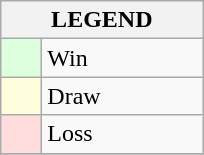<table class="wikitable">
<tr>
<th colspan="2">LEGEND</th>
</tr>
<tr>
<td style="background:#ddffdd;" width=20> </td>
<td width=100>Win</td>
</tr>
<tr>
<td style="background:#ffffdd"  width=20> </td>
<td width=100>Draw</td>
</tr>
<tr>
<td style="background:#ffdddd;" width=20> </td>
<td width=100>Loss</td>
</tr>
<tr>
</tr>
</table>
